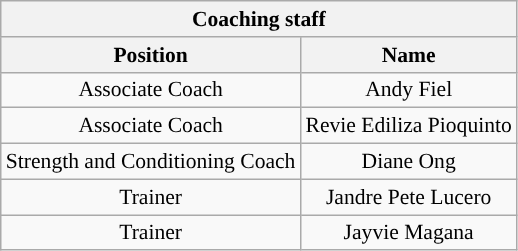<table class="wikitable sortable" style="font-size:90%; text-align:center;">
<tr>
<th colspan="2">Coaching staff</th>
</tr>
<tr style"text-align:center">
<th>Position</th>
<th>Name</th>
</tr>
<tr>
<td>Associate Coach</td>
<td>Andy Fiel</td>
</tr>
<tr>
<td>Associate Coach</td>
<td>Revie Ediliza Pioquinto</td>
</tr>
<tr>
<td>Strength and Conditioning Coach</td>
<td>Diane Ong</td>
</tr>
<tr>
<td>Trainer</td>
<td>Jandre Pete Lucero</td>
</tr>
<tr>
<td>Trainer</td>
<td>Jayvie Magana</td>
</tr>
</table>
